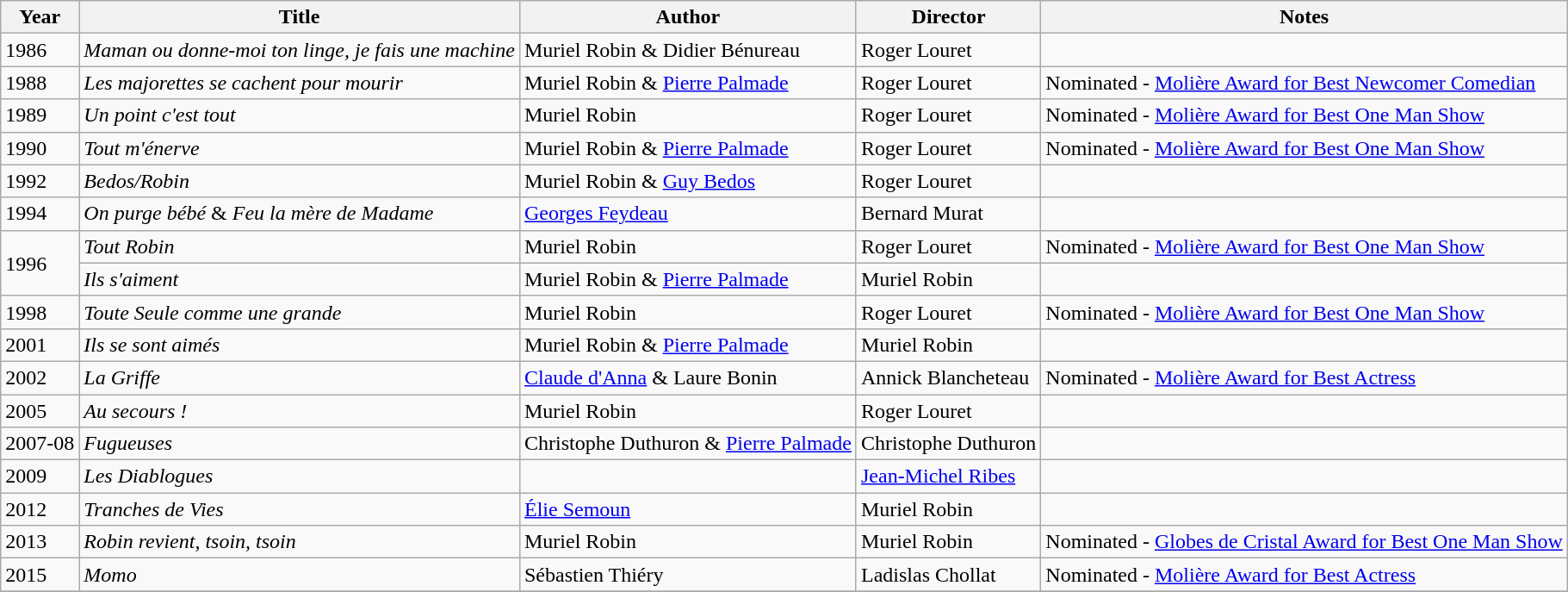<table class="wikitable">
<tr>
<th>Year</th>
<th>Title</th>
<th>Author</th>
<th>Director</th>
<th>Notes</th>
</tr>
<tr>
<td rowspan=1>1986</td>
<td><em>Maman ou donne-moi ton linge, je fais une machine</em></td>
<td>Muriel Robin & Didier Bénureau</td>
<td>Roger Louret</td>
<td></td>
</tr>
<tr>
<td rowspan=1>1988</td>
<td><em>Les majorettes se cachent pour mourir</em></td>
<td>Muriel Robin & <a href='#'>Pierre Palmade</a></td>
<td>Roger Louret</td>
<td>Nominated - <a href='#'>Molière Award for Best Newcomer Comedian</a></td>
</tr>
<tr>
<td rowspan=1>1989</td>
<td><em>Un point c'est tout</em></td>
<td>Muriel Robin</td>
<td>Roger Louret</td>
<td>Nominated - <a href='#'>Molière Award for Best One Man Show</a></td>
</tr>
<tr>
<td rowspan=1>1990</td>
<td><em>Tout m'énerve</em></td>
<td>Muriel Robin & <a href='#'>Pierre Palmade</a></td>
<td>Roger Louret</td>
<td>Nominated - <a href='#'>Molière Award for Best One Man Show</a></td>
</tr>
<tr>
<td rowspan=1>1992</td>
<td><em>Bedos/Robin</em></td>
<td>Muriel Robin & <a href='#'>Guy Bedos</a></td>
<td>Roger Louret</td>
<td></td>
</tr>
<tr>
<td rowspan=1>1994</td>
<td><em>On purge bébé</em> & <em>Feu la mère de Madame</em></td>
<td><a href='#'>Georges Feydeau</a></td>
<td>Bernard Murat</td>
<td></td>
</tr>
<tr>
<td rowspan=2>1996</td>
<td><em>Tout Robin</em></td>
<td>Muriel Robin</td>
<td>Roger Louret</td>
<td>Nominated - <a href='#'>Molière Award for Best One Man Show</a></td>
</tr>
<tr>
<td><em>Ils s'aiment</em></td>
<td>Muriel Robin & <a href='#'>Pierre Palmade</a></td>
<td>Muriel Robin</td>
<td></td>
</tr>
<tr>
<td rowspan=1>1998</td>
<td><em>Toute Seule comme une grande</em></td>
<td>Muriel Robin</td>
<td>Roger Louret</td>
<td>Nominated - <a href='#'>Molière Award for Best One Man Show</a></td>
</tr>
<tr>
<td rowspan=1>2001</td>
<td><em>Ils se sont aimés</em></td>
<td>Muriel Robin & <a href='#'>Pierre Palmade</a></td>
<td>Muriel Robin</td>
<td></td>
</tr>
<tr>
<td rowspan=1>2002</td>
<td><em>La Griffe</em></td>
<td><a href='#'>Claude d'Anna</a> & Laure Bonin</td>
<td>Annick Blancheteau</td>
<td>Nominated - <a href='#'>Molière Award for Best Actress</a></td>
</tr>
<tr>
<td rowspan=1>2005</td>
<td><em>Au secours !</em></td>
<td>Muriel Robin</td>
<td>Roger Louret</td>
<td></td>
</tr>
<tr>
<td rowspan=1>2007-08</td>
<td><em>Fugueuses</em></td>
<td>Christophe Duthuron & <a href='#'>Pierre Palmade</a></td>
<td>Christophe Duthuron</td>
<td></td>
</tr>
<tr>
<td rowspan=1>2009</td>
<td><em>Les Diablogues</em></td>
<td></td>
<td><a href='#'>Jean-Michel Ribes</a></td>
<td></td>
</tr>
<tr>
<td rowspan=1>2012</td>
<td><em>Tranches de Vies</em></td>
<td><a href='#'>Élie Semoun</a></td>
<td>Muriel Robin</td>
<td></td>
</tr>
<tr>
<td rowspan=1>2013</td>
<td><em>Robin revient, tsoin, tsoin</em></td>
<td>Muriel Robin</td>
<td>Muriel Robin</td>
<td>Nominated - <a href='#'>Globes de Cristal Award for Best One Man Show</a></td>
</tr>
<tr>
<td rowspan=1>2015</td>
<td><em>Momo</em></td>
<td>Sébastien Thiéry</td>
<td>Ladislas Chollat</td>
<td>Nominated - <a href='#'>Molière Award for Best Actress</a></td>
</tr>
<tr>
</tr>
</table>
